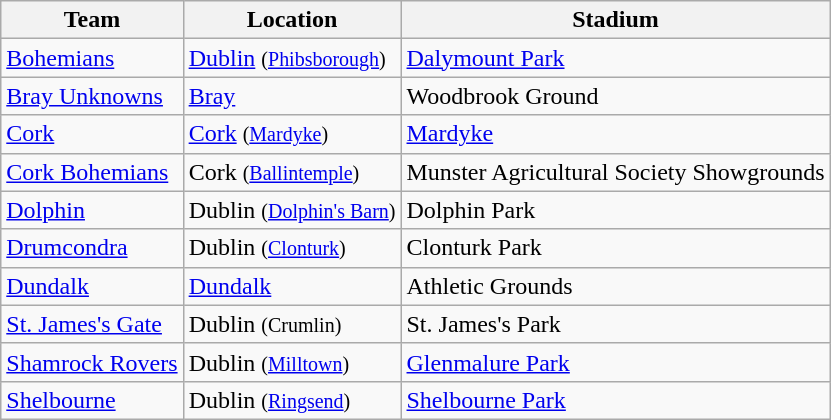<table class="wikitable sortable">
<tr>
<th>Team</th>
<th>Location</th>
<th>Stadium</th>
</tr>
<tr>
<td><a href='#'>Bohemians</a></td>
<td><a href='#'>Dublin</a> <small>(<a href='#'>Phibsborough</a>)</small></td>
<td><a href='#'>Dalymount Park</a></td>
</tr>
<tr>
<td><a href='#'>Bray Unknowns</a></td>
<td><a href='#'>Bray</a></td>
<td>Woodbrook Ground</td>
</tr>
<tr>
<td><a href='#'>Cork</a></td>
<td><a href='#'>Cork</a> <small>(<a href='#'>Mardyke</a>)</small></td>
<td><a href='#'>Mardyke</a></td>
</tr>
<tr>
<td><a href='#'>Cork Bohemians</a></td>
<td>Cork <small>(<a href='#'>Ballintemple</a>)</small></td>
<td>Munster Agricultural Society Showgrounds</td>
</tr>
<tr>
<td><a href='#'>Dolphin</a></td>
<td>Dublin <small>(<a href='#'>Dolphin's Barn</a>)</small></td>
<td>Dolphin Park</td>
</tr>
<tr>
<td><a href='#'>Drumcondra</a></td>
<td>Dublin <small>(<a href='#'>Clonturk</a>)</small></td>
<td>Clonturk Park</td>
</tr>
<tr>
<td><a href='#'>Dundalk</a></td>
<td><a href='#'>Dundalk</a></td>
<td>Athletic Grounds</td>
</tr>
<tr>
<td><a href='#'>St. James's Gate</a></td>
<td>Dublin <small>(Crumlin)</small></td>
<td>St. James's Park</td>
</tr>
<tr>
<td><a href='#'>Shamrock Rovers</a></td>
<td>Dublin <small>(<a href='#'>Milltown</a>)</small></td>
<td><a href='#'>Glenmalure Park</a></td>
</tr>
<tr>
<td><a href='#'>Shelbourne</a></td>
<td>Dublin <small>(<a href='#'>Ringsend</a>)</small></td>
<td><a href='#'>Shelbourne Park</a></td>
</tr>
</table>
